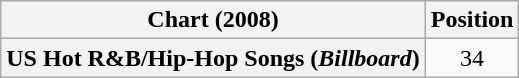<table class="wikitable plainrowheaders" style="text-align:center">
<tr>
<th scope="col">Chart (2008)</th>
<th scope="col">Position</th>
</tr>
<tr>
<th scope="row">US Hot R&B/Hip-Hop Songs (<em>Billboard</em>)</th>
<td>34</td>
</tr>
</table>
